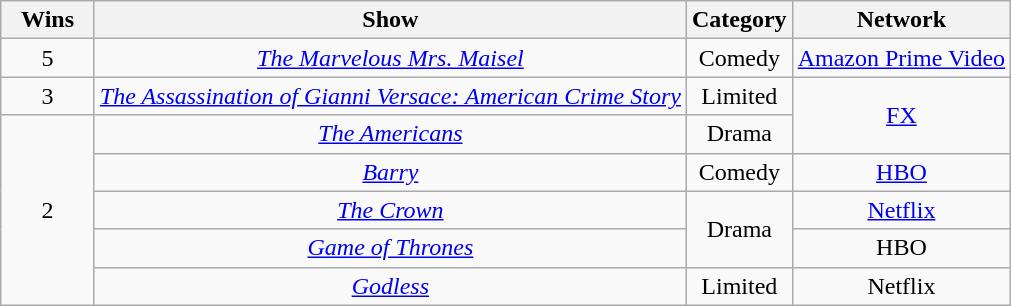<table class="wikitable floatleft" style="text-align: center;">
<tr>
<th scope="col" style="width:55px;">Wins</th>
<th scope="col" style="text-align:center;">Show</th>
<th scope="col" style="text-align:center;">Category</th>
<th scope="col" style="text-align:center;">Network</th>
</tr>
<tr>
<td scope=row style="text-align:center">5</td>
<td><em><a href='#'>The Marvelous Mrs. Maisel</a></em></td>
<td>Comedy</td>
<td><a href='#'>Amazon Prime Video</a></td>
</tr>
<tr>
<td scope=row style="text-align:center">3</td>
<td><em><a href='#'>The Assassination of Gianni Versace: American Crime Story</a></em></td>
<td>Limited</td>
<td rowspan=2><a href='#'>FX</a></td>
</tr>
<tr>
<td scope=row rowspan=5 style="text-align:center">2</td>
<td><em><a href='#'>The Americans</a></em></td>
<td>Drama</td>
</tr>
<tr>
<td><em><a href='#'>Barry</a></em></td>
<td>Comedy</td>
<td><a href='#'>HBO</a></td>
</tr>
<tr>
<td><em><a href='#'>The Crown</a></em></td>
<td rowspan=2>Drama</td>
<td><a href='#'>Netflix</a></td>
</tr>
<tr>
<td><em><a href='#'>Game of Thrones</a></em></td>
<td>HBO</td>
</tr>
<tr>
<td><em><a href='#'>Godless</a></em></td>
<td>Limited</td>
<td>Netflix</td>
</tr>
</table>
